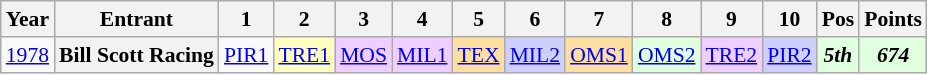<table class="wikitable" style="text-align:center; font-size:90%">
<tr>
<th>Year</th>
<th>Entrant</th>
<th>1</th>
<th>2</th>
<th>3</th>
<th>4</th>
<th>5</th>
<th>6</th>
<th>7</th>
<th>8</th>
<th>9</th>
<th>10</th>
<th>Pos</th>
<th>Points</th>
</tr>
<tr>
<td><a href='#'>1978</a></td>
<th>Bill Scott Racing</th>
<td><a href='#'>PIR1</a></td>
<td style="background-color:#FFFFBF"><a href='#'>TRE1</a><br></td>
<td style="background-color:#EFCFFF"><a href='#'>MOS</a><br></td>
<td style="background-color:#EFCFFF"><a href='#'>MIL1</a><br></td>
<td style="background-color:#FFDF9F"><a href='#'>TEX</a><br></td>
<td style="background-color:#CFCFFF"><a href='#'>MIL2</a><br></td>
<td style="background-color:#FFDF9F"><a href='#'>OMS1</a><br></td>
<td style="background-color:#DFFFDF"><a href='#'>OMS2</a><br></td>
<td style="background-color:#EFCFFF"><a href='#'>TRE2</a><br></td>
<td style="background-color:#CFCFFF"><a href='#'>PIR2</a><br></td>
<td style="background-color:#DFFFDF"><strong><em>5th</em></strong></td>
<td style="background-color:#DFFFDF"><strong><em>674</em></strong></td>
</tr>
</table>
